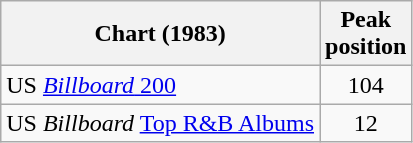<table class="wikitable">
<tr>
<th>Chart (1983)</th>
<th>Peak<br>position</th>
</tr>
<tr>
<td>US <a href='#'><em>Billboard</em> 200</a></td>
<td align="center">104</td>
</tr>
<tr>
<td>US <em>Billboard</em> <a href='#'>Top R&B Albums</a></td>
<td align="center">12</td>
</tr>
</table>
